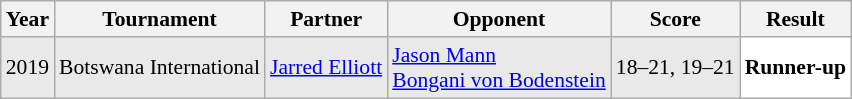<table class="sortable wikitable" style="font-size: 90%;">
<tr>
<th>Year</th>
<th>Tournament</th>
<th>Partner</th>
<th>Opponent</th>
<th>Score</th>
<th>Result</th>
</tr>
<tr style="background:#E9E9E9">
<td align="center">2019</td>
<td align="left">Botswana International</td>
<td align="left"> <a href='#'>Jarred Elliott</a></td>
<td align="left"> <a href='#'>Jason Mann</a><br> <a href='#'>Bongani von Bodenstein</a></td>
<td align="left">18–21, 19–21</td>
<td style="text-align:left; background:white"> <strong>Runner-up</strong></td>
</tr>
</table>
